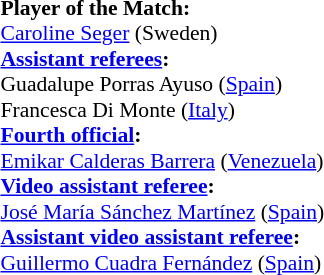<table style="width:100%; font-size:90%;">
<tr>
<td><br><strong>Player of the Match:</strong>
<br><a href='#'>Caroline Seger</a> (Sweden)<br><strong><a href='#'>Assistant referees</a>:</strong>
<br>Guadalupe Porras Ayuso (<a href='#'>Spain</a>)
<br>Francesca Di Monte (<a href='#'>Italy</a>)
<br><strong><a href='#'>Fourth official</a>:</strong>
<br><a href='#'>Emikar Calderas Barrera</a> (<a href='#'>Venezuela</a>)
<br><strong><a href='#'>Video assistant referee</a>:</strong>
<br><a href='#'>José María Sánchez Martínez</a> (<a href='#'>Spain</a>)
<br><strong><a href='#'>Assistant video assistant referee</a>:</strong>
<br><a href='#'>Guillermo Cuadra Fernández</a> (<a href='#'>Spain</a>)</td>
</tr>
</table>
